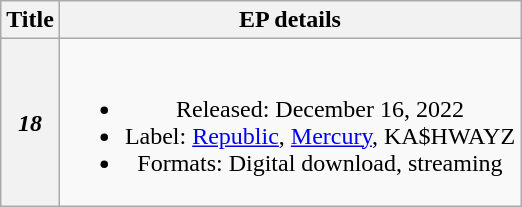<table class="wikitable plainrowheaders" style="text-align:center;">
<tr>
<th scope="col">Title</th>
<th scope="col">EP details</th>
</tr>
<tr>
<th scope="row"><em>18</em></th>
<td><br><ul><li>Released: December 16, 2022</li><li>Label: <a href='#'>Republic</a>, <a href='#'>Mercury</a>, KA$HWAYZ</li><li>Formats: Digital download, streaming</li></ul></td>
</tr>
</table>
